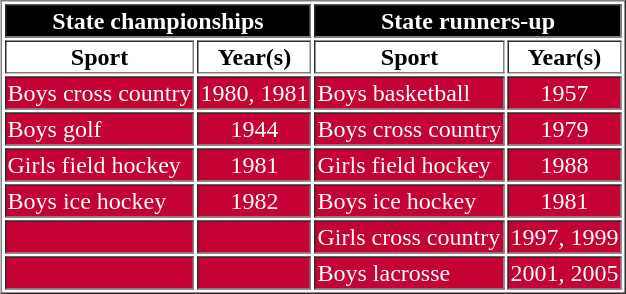<table style="float: right;" border="1">
<tr align=center style="background: black; color: white">
<th colspan=2>State championships</th>
<th colspan=2>State runners-up</th>
</tr>
<tr>
<th>Sport</th>
<th>Year(s)</th>
<th>Sport</th>
<th>Year(s)</th>
</tr>
<tr style="background: #C40233; color: white">
<td>Boys cross country</td>
<td>1980, 1981</td>
<td>Boys basketball</td>
<td align="center">1957</td>
</tr>
<tr style="background: #C40233; color: white">
<td>Boys golf</td>
<td align="center">1944</td>
<td>Boys cross country</td>
<td align="center">1979</td>
</tr>
<tr style="background: #C40233; color: white">
<td>Girls field hockey</td>
<td align="center">1981</td>
<td>Girls field hockey</td>
<td align="center">1988</td>
</tr>
<tr style="background: #C40233; color: white">
<td>Boys ice hockey</td>
<td align="center">1982</td>
<td>Boys ice hockey</td>
<td align="center">1981</td>
</tr>
<tr style="background: #C40233; color: white">
<td></td>
<td></td>
<td>Girls cross country</td>
<td>1997, 1999</td>
</tr>
<tr style="background: #C40233; color: white">
<td></td>
<td></td>
<td>Boys lacrosse</td>
<td>2001, 2005</td>
</tr>
</table>
